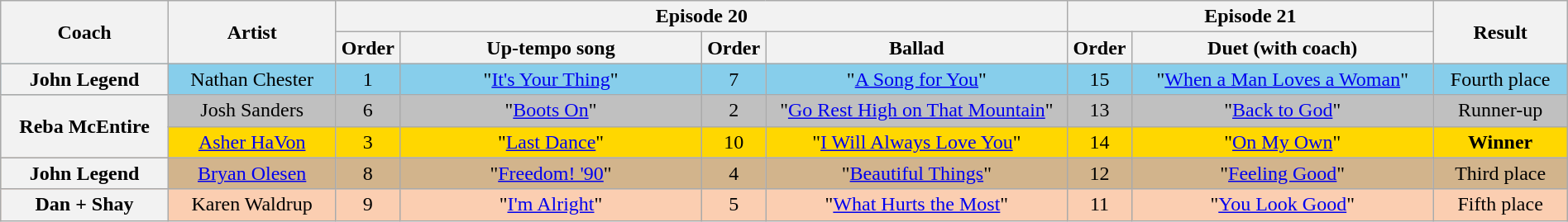<table class="wikitable" style="text-align:center; width:100%">
<tr>
<th rowspan="2" width="10%">Coach</th>
<th rowspan="2" width="10%">Artist</th>
<th colspan="4">Episode 20 </th>
<th colspan="2">Episode 21 </th>
<th rowspan="2" width="08%">Result</th>
</tr>
<tr>
<th scope="col" width="02%">Order</th>
<th scope="col" width="18%">Up-tempo song</th>
<th scope="col" width="02%">Order</th>
<th scope="col" width="18%">Ballad</th>
<th scope="col" width="02%">Order</th>
<th scope="col" width="18%">Duet (with coach)</th>
</tr>
<tr style="background:skyblue">
<th>John Legend</th>
<td>Nathan Chester</td>
<td>1</td>
<td>"<a href='#'>It's Your Thing</a>"</td>
<td>7</td>
<td>"<a href='#'>A Song for You</a>"</td>
<td>15</td>
<td>"<a href='#'>When a Man Loves a Woman</a>"</td>
<td>Fourth place</td>
</tr>
<tr style="background:silver">
<th rowspan="2">Reba McEntire</th>
<td>Josh Sanders</td>
<td>6</td>
<td>"<a href='#'>Boots On</a>"</td>
<td>2</td>
<td>"<a href='#'>Go Rest High on That Mountain</a>"</td>
<td>13</td>
<td>"<a href='#'>Back to God</a>"</td>
<td>Runner-up</td>
</tr>
<tr style="background:gold">
<td><a href='#'>Asher HaVon</a></td>
<td>3</td>
<td>"<a href='#'>Last Dance</a>"</td>
<td>10</td>
<td>"<a href='#'>I Will Always Love You</a>"</td>
<td>14</td>
<td>"<a href='#'>On My Own</a>"</td>
<td><strong>Winner</strong></td>
</tr>
<tr style="background:tan">
<th>John Legend</th>
<td><a href='#'>Bryan Olesen</a></td>
<td>8</td>
<td>"<a href='#'>Freedom! '90</a>"</td>
<td>4</td>
<td>"<a href='#'>Beautiful Things</a>"</td>
<td>12</td>
<td>"<a href='#'>Feeling Good</a>"</td>
<td>Third place</td>
</tr>
<tr style="background:#fbceb1">
<th>Dan + Shay</th>
<td>Karen Waldrup</td>
<td>9</td>
<td>"<a href='#'>I'm Alright</a>"</td>
<td>5</td>
<td>"<a href='#'>What Hurts the Most</a>"</td>
<td>11</td>
<td>"<a href='#'>You Look Good</a>"</td>
<td>Fifth place</td>
</tr>
</table>
